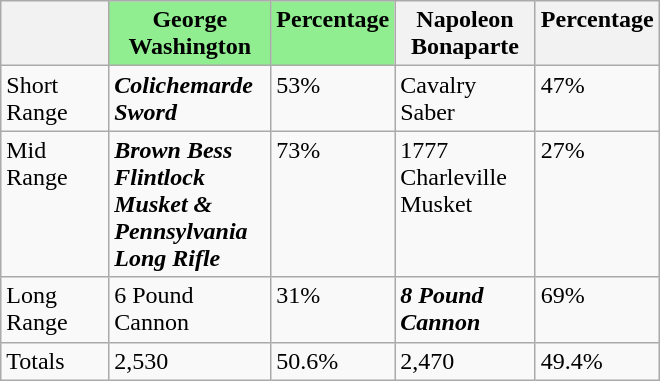<table class="wikitable" style="text-align:left; width:440px; height:200px">
<tr valign="top">
<th style="width:120px;"></th>
<th style="width:120px; background:lightgreen;">George Washington</th>
<th style="width:40px; background:lightgreen;">Percentage</th>
<th style="width:120px;">Napoleon Bonaparte</th>
<th style="width:40px;">Percentage</th>
</tr>
<tr valign="top">
<td>Short Range</td>
<td><strong><em>Colichemarde Sword</em></strong></td>
<td>53%</td>
<td>Cavalry Saber</td>
<td>47%</td>
</tr>
<tr valign="top">
<td>Mid Range</td>
<td><strong><em>Brown Bess Flintlock Musket & Pennsylvania Long Rifle</em></strong></td>
<td>73%</td>
<td>1777 Charleville Musket</td>
<td>27%</td>
</tr>
<tr valign="top">
<td>Long Range</td>
<td>6 Pound Cannon</td>
<td>31%</td>
<td><strong><em>8 Pound Cannon</em></strong></td>
<td>69%</td>
</tr>
<tr valign="top">
<td>Totals</td>
<td>2,530</td>
<td>50.6%</td>
<td>2,470</td>
<td>49.4%</td>
</tr>
</table>
